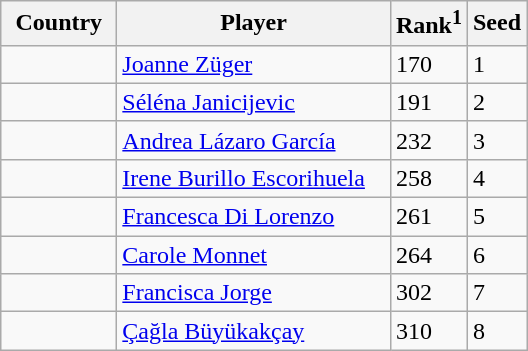<table class="sortable wikitable">
<tr>
<th width="70">Country</th>
<th width="175">Player</th>
<th>Rank<sup>1</sup></th>
<th>Seed</th>
</tr>
<tr>
<td></td>
<td><a href='#'>Joanne Züger</a></td>
<td>170</td>
<td>1</td>
</tr>
<tr>
<td></td>
<td><a href='#'>Séléna Janicijevic</a></td>
<td>191</td>
<td>2</td>
</tr>
<tr>
<td></td>
<td><a href='#'>Andrea Lázaro García</a></td>
<td>232</td>
<td>3</td>
</tr>
<tr>
<td></td>
<td><a href='#'>Irene Burillo Escorihuela</a></td>
<td>258</td>
<td>4</td>
</tr>
<tr>
<td></td>
<td><a href='#'>Francesca Di Lorenzo</a></td>
<td>261</td>
<td>5</td>
</tr>
<tr>
<td></td>
<td><a href='#'>Carole Monnet</a></td>
<td>264</td>
<td>6</td>
</tr>
<tr>
<td></td>
<td><a href='#'>Francisca Jorge</a></td>
<td>302</td>
<td>7</td>
</tr>
<tr>
<td></td>
<td><a href='#'>Çağla Büyükakçay</a></td>
<td>310</td>
<td>8</td>
</tr>
</table>
